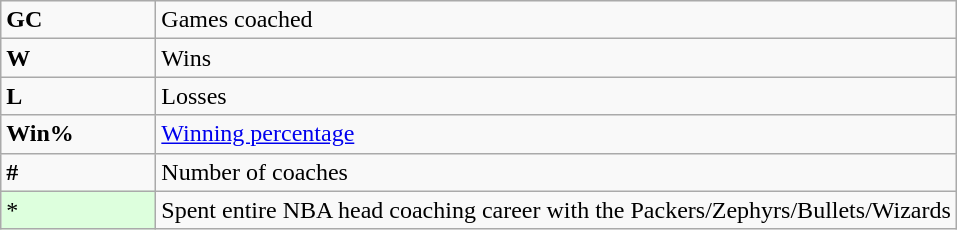<table class="wikitable">
<tr>
<td><strong>GC</strong></td>
<td>Games coached</td>
</tr>
<tr>
<td><strong>W</strong></td>
<td>Wins</td>
</tr>
<tr>
<td><strong>L</strong></td>
<td>Losses</td>
</tr>
<tr>
<td><strong>Win%</strong></td>
<td><a href='#'>Winning percentage</a></td>
</tr>
<tr>
<td><strong>#</strong></td>
<td>Number of coaches</td>
</tr>
<tr>
<td style="background-color:#ddffdd; width:6em">*</td>
<td>Spent entire NBA head coaching career with the Packers/Zephyrs/Bullets/Wizards<br></td>
</tr>
</table>
